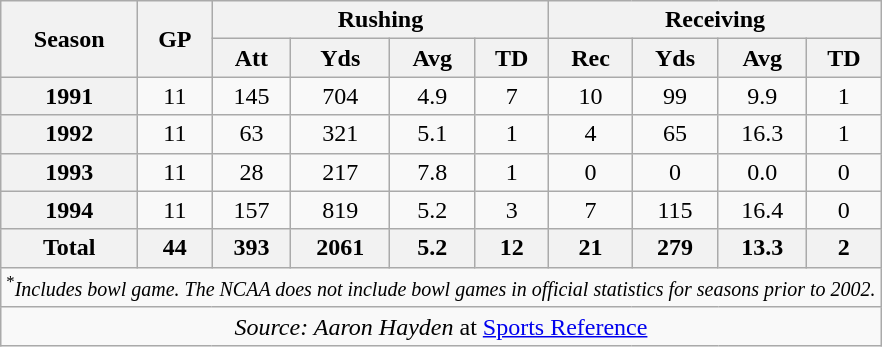<table class="wikitable" style="text-align:center;">
<tr>
<th rowspan="2">Season</th>
<th rowspan="2">GP</th>
<th colspan="4">Rushing</th>
<th colspan="4">Receiving</th>
</tr>
<tr>
<th>Att</th>
<th>Yds</th>
<th>Avg</th>
<th>TD</th>
<th>Rec</th>
<th>Yds</th>
<th>Avg</th>
<th>TD</th>
</tr>
<tr>
<th>1991</th>
<td>11</td>
<td>145</td>
<td>704</td>
<td>4.9</td>
<td>7</td>
<td>10</td>
<td>99</td>
<td>9.9</td>
<td>1</td>
</tr>
<tr>
<th>1992</th>
<td>11</td>
<td>63</td>
<td>321</td>
<td>5.1</td>
<td>1</td>
<td>4</td>
<td>65</td>
<td>16.3</td>
<td>1</td>
</tr>
<tr>
<th>1993</th>
<td>11</td>
<td>28</td>
<td>217</td>
<td>7.8</td>
<td>1</td>
<td>0</td>
<td>0</td>
<td>0.0</td>
<td>0</td>
</tr>
<tr>
<th>1994</th>
<td>11</td>
<td>157</td>
<td>819</td>
<td>5.2</td>
<td>3</td>
<td>7</td>
<td>115</td>
<td>16.4</td>
<td>0</td>
</tr>
<tr>
<th>Total</th>
<th>44</th>
<th>393</th>
<th>2061</th>
<th>5.2</th>
<th>12</th>
<th>21</th>
<th>279</th>
<th>13.3</th>
<th>2</th>
</tr>
<tr>
<td colspan="11"><small><sup>*</sup><em>Includes bowl game. The NCAA does not include bowl games in official statistics for seasons prior to 2002.</em></small></td>
</tr>
<tr>
<td colspan="11"><em>Source: Aaron Hayden</em> at <a href='#'>Sports Reference</a></td>
</tr>
</table>
